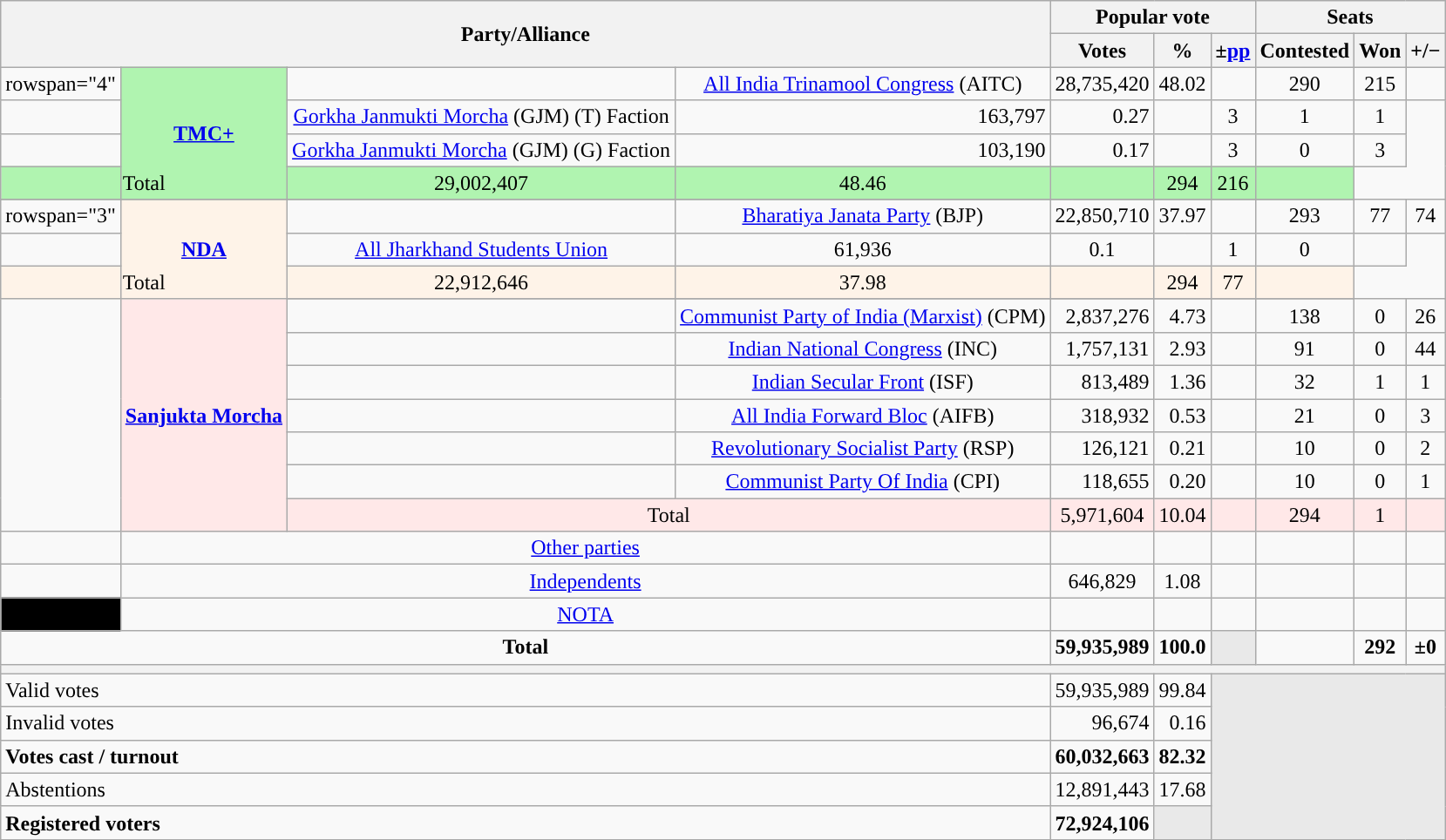<table class="wikitable sortable" style="text-align:center;">
<tr>
<th colspan="4" rowspan="2">Party/Alliance</th>
<th colspan="3">Popular vote</th>
<th colspan="3">Seats</th>
</tr>
<tr>
<th>Votes</th>
<th>%</th>
<th>±<a href='#'>pp</a></th>
<th>Contested</th>
<th>Won</th>
<th><strong>+/−</strong></th>
</tr>
<tr>
<td>rowspan="4" </td>
<th rowspan="4" style="background:#B0F4B0"><a href='#'>TMC+</a></th>
<td></td>
<td><a href='#'>All India Trinamool Congress</a> (AITC)</td>
<td style="text-align:right">28,735,420</td>
<td>48.02</td>
<td></td>
<td>290</td>
<td>215</td>
<td></td>
</tr>
<tr>
<td></td>
<td><a href='#'>Gorkha Janmukti Morcha</a> (GJM) (T) Faction</td>
<td style="text-align:right">163,797</td>
<td style="text-align:right">0.27</td>
<td></td>
<td>3</td>
<td>1</td>
<td>1</td>
</tr>
<tr>
<td></td>
<td><a href='#'>Gorkha Janmukti Morcha</a> (GJM) (G) Faction</td>
<td style="text-align:right">103,190</td>
<td style="text-align:right">0.17</td>
<td></td>
<td>3</td>
<td>0</td>
<td>3</td>
</tr>
<tr>
<td colspan="2" style="background:#B0F4B0">Total</td>
<td style="background:#B0F4B0">29,002,407</td>
<td style="background:#B0F4B0">48.46</td>
<td style="background:#B0F4B0"></td>
<td style="background:#B0F4B0">294</td>
<td style="background:#B0F4B0">216</td>
<td style="background:#B0F4B0"></td>
</tr>
<tr>
</tr>
<tr>
<td>rowspan="3" </td>
<th rowspan="3" style="background:#FEF3E8"><a href='#'>NDA</a></th>
<td></td>
<td><a href='#'>Bharatiya Janata Party</a> (BJP)</td>
<td style="text-align:right">22,850,710</td>
<td>37.97</td>
<td></td>
<td>293</td>
<td>77</td>
<td>74</td>
</tr>
<tr>
<td></td>
<td><a href='#'>All Jharkhand Students Union</a></td>
<td>61,936</td>
<td>0.1</td>
<td></td>
<td>1</td>
<td>0</td>
<td></td>
</tr>
<tr>
<td colspan="2" style="background:#fef3E8">Total</td>
<td style="background:#fef3E8">22,912,646</td>
<td style="background:#fef3E8">37.98</td>
<td style="background:#fef3E8"></td>
<td style="background:#fef3E8">294</td>
<td style="background:#fef3E8">77</td>
<td style="background:#fef3E8"></td>
</tr>
<tr>
<td rowspan="8"></td>
<th rowspan="8" style="background:#ffe8e8"><a href='#'>Sanjukta Morcha</a></th>
</tr>
<tr>
<td></td>
<td><a href='#'>Communist Party of India (Marxist)</a> (CPM)</td>
<td style="text-align:right">2,837,276</td>
<td style="text-align:right">4.73</td>
<td></td>
<td style="text-align:centre">138</td>
<td style="text-align:centre">0</td>
<td>26</td>
</tr>
<tr>
<td></td>
<td><a href='#'>Indian National Congress</a> (INC)</td>
<td style="text-align:right">1,757,131</td>
<td style="text-align:right">2.93</td>
<td></td>
<td>91</td>
<td>0</td>
<td>44</td>
</tr>
<tr>
<td></td>
<td><a href='#'>Indian Secular Front</a> (ISF)</td>
<td style="text-align:right">813,489</td>
<td style="text-align:right">1.36</td>
<td></td>
<td>32</td>
<td>1</td>
<td>1</td>
</tr>
<tr>
<td></td>
<td><a href='#'>All India Forward Bloc</a> (AIFB)</td>
<td style="text-align:right">318,932</td>
<td style="text-align:right">0.53</td>
<td></td>
<td>21</td>
<td>0</td>
<td>3</td>
</tr>
<tr>
<td></td>
<td><a href='#'>Revolutionary Socialist Party</a> (RSP)</td>
<td style="text-align:right">126,121</td>
<td style="text-align:right">0.21</td>
<td></td>
<td>10</td>
<td>0</td>
<td>2</td>
</tr>
<tr>
<td></td>
<td><a href='#'>Communist Party Of India</a> (CPI)</td>
<td style="text-align:right">118,655</td>
<td style="text-align:right">0.20</td>
<td></td>
<td>10</td>
<td>0</td>
<td>1</td>
</tr>
<tr>
<td colspan="2" style="background:#ffe8e8">Total</td>
<td style="background:#ffe8e8">5,971,604</td>
<td style="background:#ffe8e8">10.04</td>
<td style="background:#ffe8e8"></td>
<td style="background:#ffe8e8">294</td>
<td style="background:#ffe8e8">1</td>
<td style="background:#ffe8e8"></td>
</tr>
<tr>
<td></td>
<td colspan="3"><a href='#'>Other parties</a></td>
<td></td>
<td></td>
<td></td>
<td></td>
<td></td>
<td></td>
</tr>
<tr>
<td></td>
<td colspan="3"><a href='#'>Independents</a></td>
<td>646,829</td>
<td>1.08</td>
<td></td>
<td></td>
<td></td>
<td></td>
</tr>
<tr>
<td bgcolor="Black"></td>
<td colspan="3"><a href='#'>NOTA</a></td>
<td></td>
<td></td>
<td></td>
<td></td>
<td></td>
<td></td>
</tr>
<tr>
<td colspan="4"><strong>Total</strong></td>
<td style="text-align:right"><strong>59,935,989</strong></td>
<td><strong>100.0</strong></td>
<td bgcolor="#E9E9E9"></td>
<td></td>
<td><strong>292</strong></td>
<td><strong>±0</strong></td>
</tr>
<tr>
<th colspan="10"></th>
</tr>
<tr>
<td style="text-align:left;" colspan="4">Valid votes</td>
<td align="right">59,935,989</td>
<td align="right">99.84</td>
<td colspan="4" rowspan="5" style="background-color:#E9E9E9"></td>
</tr>
<tr>
<td style="text-align:left;" colspan="4">Invalid votes</td>
<td align="right">96,674</td>
<td align="right">0.16</td>
</tr>
<tr>
<td style="text-align:left;" colspan="4"><strong>Votes cast / turnout</strong></td>
<td align="right"><strong>60,032,663</strong></td>
<td align="right"><strong>82.32</strong></td>
</tr>
<tr>
<td style="text-align:left;" colspan="4">Abstentions</td>
<td align="right">12,891,443</td>
<td align="right">17.68</td>
</tr>
<tr>
<td style="text-align:left;" colspan="4"><strong>Registered voters</strong></td>
<td align="right"><strong>72,924,106</strong><br></td>
<td colspan="1" style="background-color:#E9E9E9"></td>
</tr>
</table>
